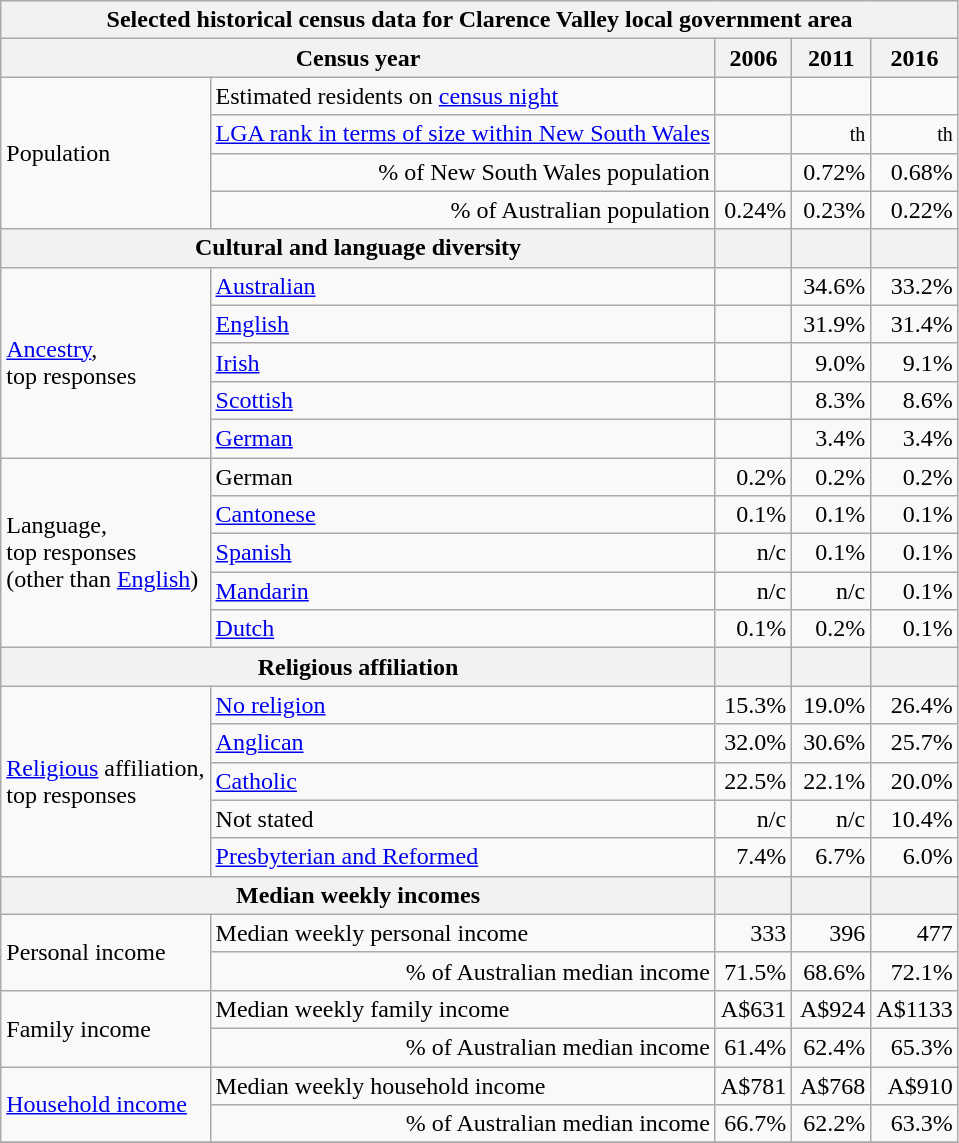<table class="wikitable">
<tr>
<th colspan=6>Selected historical census data for Clarence Valley local government area</th>
</tr>
<tr>
<th colspan=3>Census year</th>
<th>2006</th>
<th>2011</th>
<th>2016</th>
</tr>
<tr>
<td rowspan=4 colspan="2">Population</td>
<td>Estimated residents on <a href='#'>census night</a></td>
<td align="right"></td>
<td align="right"></td>
<td align="right"></td>
</tr>
<tr>
<td align="right"><a href='#'>LGA rank in terms of size within New South Wales</a></td>
<td align="right"><small></small></td>
<td align="right"><small>th</small></td>
<td align="right"> <small>th</small></td>
</tr>
<tr>
<td align="right">% of New South Wales population</td>
<td align="right"></td>
<td align="right">0.72%</td>
<td align="right"> 0.68%</td>
</tr>
<tr>
<td align="right">% of Australian population</td>
<td align="right">0.24%</td>
<td align="right"> 0.23%</td>
<td align="right"> 0.22%</td>
</tr>
<tr>
<th colspan=3>Cultural and language diversity</th>
<th></th>
<th></th>
<th></th>
</tr>
<tr>
<td rowspan=5 colspan=2><a href='#'>Ancestry</a>,<br>top responses</td>
<td><a href='#'>Australian</a></td>
<td align="right"></td>
<td align="right">34.6%</td>
<td align="right"> 33.2%</td>
</tr>
<tr>
<td><a href='#'>English</a></td>
<td align="right"></td>
<td align="right">31.9%</td>
<td align="right"> 31.4%</td>
</tr>
<tr>
<td><a href='#'>Irish</a></td>
<td align="right"></td>
<td align="right">9.0%</td>
<td align="right"> 9.1%</td>
</tr>
<tr>
<td><a href='#'>Scottish</a></td>
<td align="right"></td>
<td align="right">8.3%</td>
<td align="right"> 8.6%</td>
</tr>
<tr>
<td><a href='#'>German</a></td>
<td align="right"></td>
<td align="right">3.4%</td>
<td align="right"> 3.4%</td>
</tr>
<tr>
<td rowspan=5 colspan=2>Language,<br>top responses<br>(other than <a href='#'>English</a>)</td>
<td>German</td>
<td align="right">0.2%</td>
<td align="right"> 0.2%</td>
<td align="right"> 0.2%</td>
</tr>
<tr>
<td><a href='#'>Cantonese</a></td>
<td align="right">0.1%</td>
<td align="right"> 0.1%</td>
<td align="right"> 0.1%</td>
</tr>
<tr>
<td><a href='#'>Spanish</a></td>
<td align="right">n/c</td>
<td align="right"> 0.1%</td>
<td align="right"> 0.1%</td>
</tr>
<tr>
<td><a href='#'>Mandarin</a></td>
<td align="right">n/c</td>
<td align="right"> n/c</td>
<td align="right"> 0.1%</td>
</tr>
<tr>
<td><a href='#'>Dutch</a></td>
<td align="right">0.1%</td>
<td align="right"> 0.2%</td>
<td align="right"> 0.1%</td>
</tr>
<tr>
<th colspan=3>Religious affiliation</th>
<th></th>
<th></th>
<th></th>
</tr>
<tr>
<td rowspan=5 colspan=2><a href='#'>Religious</a> affiliation,<br>top responses</td>
<td><a href='#'>No religion</a></td>
<td align="right">15.3%</td>
<td align="right"> 19.0%</td>
<td align="right"> 26.4%</td>
</tr>
<tr>
<td><a href='#'>Anglican</a></td>
<td align="right">32.0%</td>
<td align="right"> 30.6%</td>
<td align="right"> 25.7%</td>
</tr>
<tr>
<td><a href='#'>Catholic</a></td>
<td align="right">22.5%</td>
<td align="right"> 22.1%</td>
<td align="right"> 20.0%</td>
</tr>
<tr>
<td>Not stated</td>
<td align="right">n/c</td>
<td align="right"> n/c</td>
<td align="right"> 10.4%</td>
</tr>
<tr>
<td><a href='#'>Presbyterian and Reformed</a></td>
<td align="right">7.4%</td>
<td align="right"> 6.7%</td>
<td align="right"> 6.0%</td>
</tr>
<tr>
<th colspan=3>Median weekly incomes</th>
<th></th>
<th></th>
<th></th>
</tr>
<tr>
<td rowspan=2 colspan=2>Personal income</td>
<td>Median weekly personal income</td>
<td align="right">333</td>
<td align="right">396</td>
<td align="right">477</td>
</tr>
<tr>
<td align="right">% of Australian median income</td>
<td align="right">71.5%</td>
<td align="right"> 68.6%</td>
<td align="right"> 72.1%</td>
</tr>
<tr>
<td rowspan=2 colspan=2>Family income</td>
<td>Median weekly family income</td>
<td align="right">A$631</td>
<td align="right">A$924</td>
<td align="right">A$1133</td>
</tr>
<tr>
<td align="right">% of Australian median income</td>
<td align="right">61.4%</td>
<td align="right"> 62.4%</td>
<td align="right"> 65.3%</td>
</tr>
<tr>
<td rowspan=2 colspan=2><a href='#'>Household income</a></td>
<td>Median weekly household income</td>
<td align="right">A$781</td>
<td align="right">A$768</td>
<td align="right">A$910</td>
</tr>
<tr>
<td align="right">% of Australian median income</td>
<td align="right">66.7%</td>
<td align="right"> 62.2%</td>
<td align="right"> 63.3%</td>
</tr>
<tr>
</tr>
</table>
